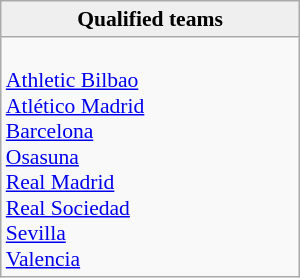<table class="wikitable" style="font-size:90%" width=200>
<tr bgcolor=#efefef align=center>
<td><strong>Qualified teams</strong><br></td>
</tr>
<tr valign=top>
<td><br><a href='#'>Athletic Bilbao</a><br>
<a href='#'>Atlético Madrid</a><br>
<a href='#'>Barcelona</a><br>
<a href='#'>Osasuna</a><br>
<a href='#'>Real Madrid</a><br>
<a href='#'>Real Sociedad</a><br>
<a href='#'>Sevilla</a><br>
<a href='#'>Valencia</a><br></td>
</tr>
</table>
